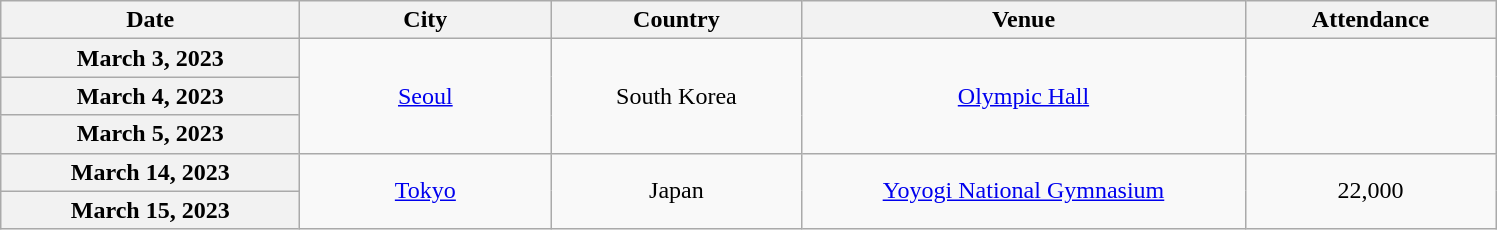<table class="wikitable plainrowheaders" style="text-align:center">
<tr>
<th scope="col" style="width:12em">Date</th>
<th scope="col" style="width:10em">City</th>
<th scope="col" style="width:10em">Country</th>
<th scope="col" style="width:18em">Venue</th>
<th scope="col" style="width:10em">Attendance</th>
</tr>
<tr>
<th scope="row" style="text-align:center">March 3, 2023</th>
<td rowspan="3"><a href='#'>Seoul</a></td>
<td rowspan="3">South Korea</td>
<td rowspan="3"><a href='#'>Olympic Hall</a></td>
<td rowspan="3"></td>
</tr>
<tr>
<th scope="row" style="text-align:center">March 4, 2023</th>
</tr>
<tr>
<th scope="row" style="text-align:center">March 5, 2023</th>
</tr>
<tr>
<th scope="row" style="text-align:center">March 14, 2023</th>
<td rowspan="2"><a href='#'>Tokyo</a></td>
<td rowspan="2">Japan</td>
<td rowspan="2"><a href='#'>Yoyogi National Gymnasium</a></td>
<td rowspan="2">22,000</td>
</tr>
<tr>
<th scope="row" style="text-align:center">March 15, 2023</th>
</tr>
</table>
